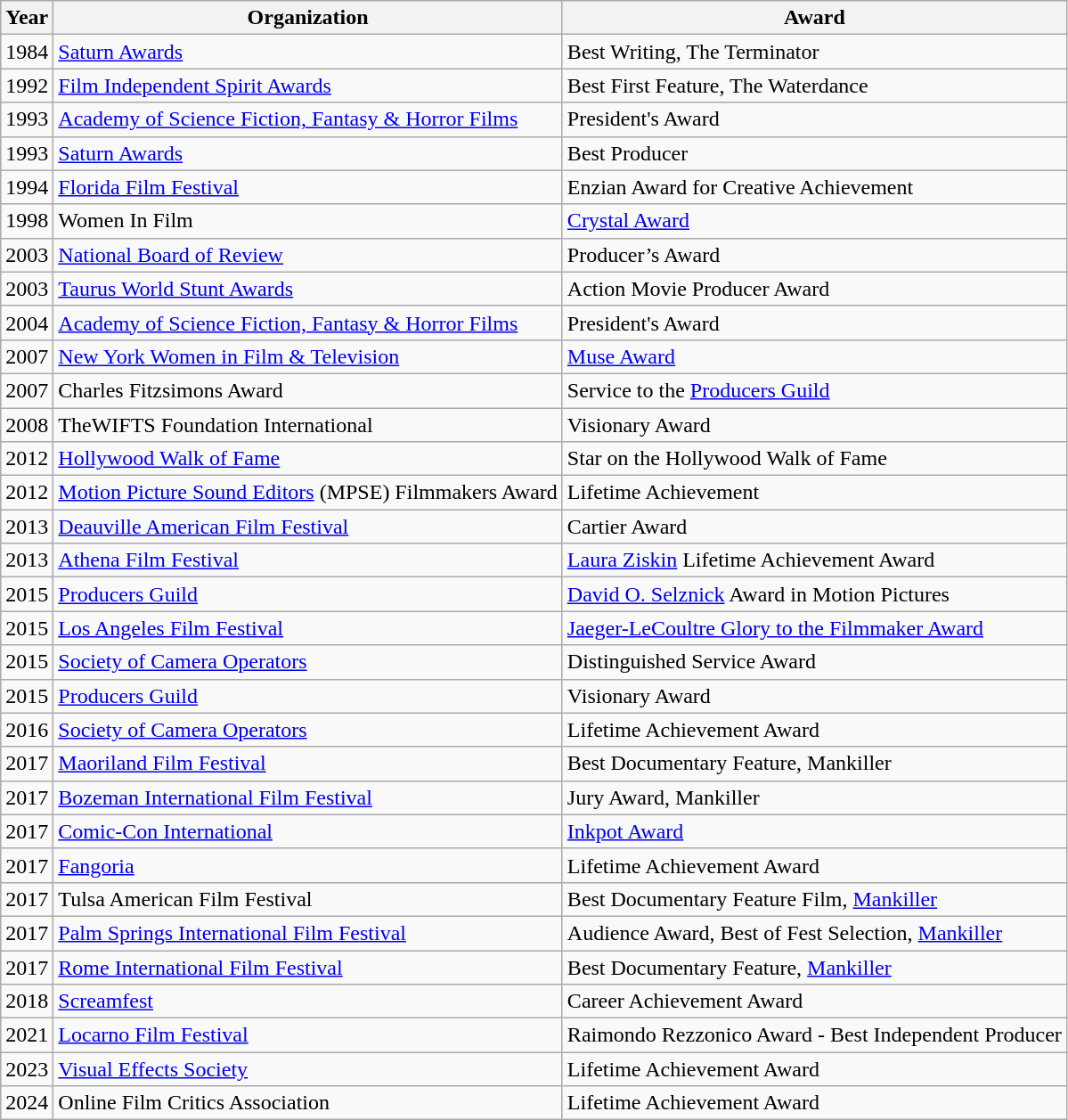<table class="wikitable">
<tr>
<th>Year</th>
<th>Organization</th>
<th>Award</th>
</tr>
<tr>
<td>1984</td>
<td><a href='#'>Saturn Awards</a></td>
<td>Best Writing, The Terminator</td>
</tr>
<tr>
<td>1992</td>
<td><a href='#'>Film Independent Spirit Awards</a></td>
<td>Best First Feature, The Waterdance</td>
</tr>
<tr>
<td>1993</td>
<td><a href='#'>Academy of Science Fiction, Fantasy & Horror Films</a></td>
<td>President's Award</td>
</tr>
<tr>
<td>1993</td>
<td><a href='#'>Saturn Awards</a></td>
<td>Best Producer</td>
</tr>
<tr>
<td>1994</td>
<td><a href='#'>Florida Film Festival</a></td>
<td>Enzian Award for Creative Achievement</td>
</tr>
<tr>
<td>1998</td>
<td>Women In Film</td>
<td><a href='#'>Crystal Award</a></td>
</tr>
<tr>
<td>2003</td>
<td><a href='#'>National Board of Review</a></td>
<td>Producer’s Award</td>
</tr>
<tr>
<td>2003</td>
<td><a href='#'>Taurus World Stunt Awards</a></td>
<td>Action Movie Producer Award</td>
</tr>
<tr>
<td>2004</td>
<td><a href='#'>Academy of Science Fiction, Fantasy & Horror Films</a></td>
<td>President's Award</td>
</tr>
<tr>
<td>2007</td>
<td><a href='#'>New York Women in Film & Television</a></td>
<td><a href='#'>Muse Award</a></td>
</tr>
<tr>
<td>2007</td>
<td>Charles Fitzsimons Award</td>
<td>Service to the <a href='#'>Producers Guild</a></td>
</tr>
<tr>
<td>2008</td>
<td>TheWIFTS Foundation International</td>
<td>Visionary Award</td>
</tr>
<tr>
<td>2012</td>
<td><a href='#'>Hollywood Walk of Fame</a></td>
<td>Star on the Hollywood Walk of Fame</td>
</tr>
<tr>
<td>2012</td>
<td><a href='#'>Motion Picture Sound Editors</a> (MPSE) Filmmakers Award</td>
<td>Lifetime Achievement</td>
</tr>
<tr>
<td>2013</td>
<td><a href='#'>Deauville American Film Festival</a></td>
<td>Cartier Award</td>
</tr>
<tr>
<td>2013</td>
<td><a href='#'>Athena Film Festival</a></td>
<td><a href='#'>Laura Ziskin</a> Lifetime Achievement Award</td>
</tr>
<tr>
<td>2015</td>
<td><a href='#'>Producers Guild</a></td>
<td><a href='#'>David O. Selznick</a> Award in Motion Pictures</td>
</tr>
<tr>
<td>2015</td>
<td><a href='#'>Los Angeles Film Festival</a></td>
<td><a href='#'>Jaeger-LeCoultre Glory to the Filmmaker Award</a></td>
</tr>
<tr>
<td>2015</td>
<td><a href='#'>Society of Camera Operators</a></td>
<td>Distinguished Service Award</td>
</tr>
<tr>
<td>2015</td>
<td><a href='#'>Producers Guild</a></td>
<td>Visionary Award</td>
</tr>
<tr>
<td>2016</td>
<td><a href='#'>Society of Camera Operators</a></td>
<td>Lifetime Achievement Award</td>
</tr>
<tr>
<td>2017</td>
<td><a href='#'>Maoriland Film Festival</a></td>
<td>Best Documentary Feature, Mankiller</td>
</tr>
<tr>
<td>2017</td>
<td><a href='#'>Bozeman International Film Festival</a></td>
<td>Jury Award, Mankiller</td>
</tr>
<tr>
<td>2017</td>
<td><a href='#'>Comic-Con International</a></td>
<td><a href='#'>Inkpot Award</a></td>
</tr>
<tr>
<td>2017</td>
<td><a href='#'>Fangoria</a></td>
<td>Lifetime Achievement Award</td>
</tr>
<tr>
<td>2017</td>
<td>Tulsa American Film Festival</td>
<td>Best Documentary Feature Film, <a href='#'>Mankiller</a></td>
</tr>
<tr>
<td>2017</td>
<td><a href='#'>Palm Springs International Film Festival</a></td>
<td>Audience Award, Best of Fest Selection, <a href='#'>Mankiller</a></td>
</tr>
<tr>
<td>2017</td>
<td><a href='#'>Rome International Film Festival</a></td>
<td>Best Documentary Feature, <a href='#'>Mankiller</a></td>
</tr>
<tr>
<td>2018</td>
<td><a href='#'>Screamfest</a></td>
<td>Career Achievement Award</td>
</tr>
<tr>
<td>2021</td>
<td><a href='#'>Locarno Film Festival</a></td>
<td>Raimondo Rezzonico Award - Best Independent Producer</td>
</tr>
<tr>
<td>2023</td>
<td><a href='#'>Visual Effects Society</a></td>
<td>Lifetime Achievement Award</td>
</tr>
<tr>
<td>2024</td>
<td>Online Film Critics Association</td>
<td>Lifetime Achievement Award</td>
</tr>
</table>
